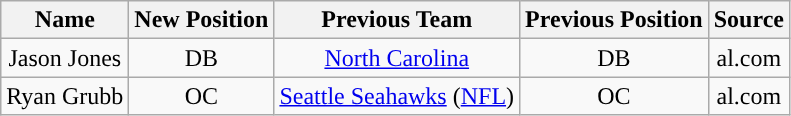<table class="wikitable">
<tr>
<th style="text-align:center; ">Name</th>
<th style="text-align:center; ">New Position</th>
<th style="text-align:center; ">Previous Team</th>
<th style="text-align:center; ">Previous Position</th>
<th style="text-align:center; ">Source</th>
</tr>
<tr align="center">
<td>Jason Jones</td>
<td>DB</td>
<td><a href='#'>North Carolina</a></td>
<td>DB</td>
<td>al.com</td>
</tr>
<tr align="center">
<td>Ryan Grubb</td>
<td>OC</td>
<td><a href='#'>Seattle Seahawks</a> (<a href='#'>NFL</a>)</td>
<td>OC</td>
<td>al.com</td>
</tr>
</table>
